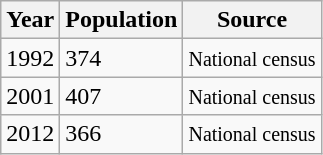<table class="wikitable">
<tr>
<th>Year</th>
<th>Population</th>
<th>Source</th>
</tr>
<tr>
<td>1992</td>
<td>374</td>
<td><small>National census</small></td>
</tr>
<tr>
<td>2001</td>
<td>407</td>
<td><small>National census</small></td>
</tr>
<tr>
<td>2012</td>
<td>366</td>
<td><small>National census</small></td>
</tr>
</table>
